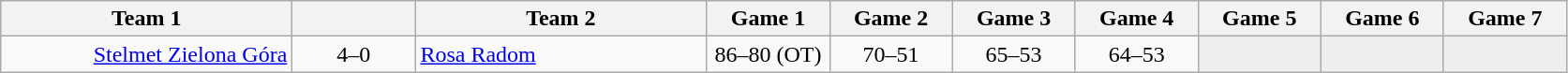<table class=wikitable style="text-align:center">
<tr>
<th width=200>Team 1</th>
<th width=80></th>
<th width=200>Team 2</th>
<th width=80>Game 1</th>
<th width=80>Game 2</th>
<th width=80>Game 3</th>
<th width=80>Game 4</th>
<th width=80>Game 5</th>
<th width=80>Game 6</th>
<th width=80>Game 7</th>
</tr>
<tr>
<td align=right><a href='#'>Stelmet Zielona Góra</a></td>
<td>4–0</td>
<td align=left><a href='#'>Rosa Radom</a></td>
<td>86–80 (OT)</td>
<td>70–51</td>
<td>65–53</td>
<td>64–53</td>
<td style="background:#eee;"></td>
<td style="background:#eee;"></td>
<td style="background:#eee;"></td>
</tr>
</table>
